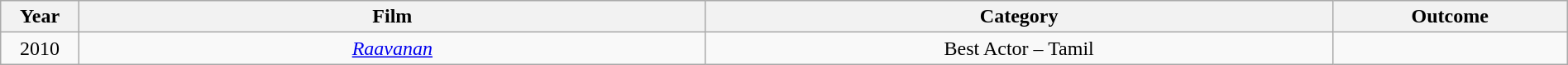<table class="wikitable" style="width:100%;">
<tr>
<th width=5%>Year</th>
<th style="width:40%;">Film</th>
<th style="width:40%;">Category</th>
<th style="width:15%;">Outcome</th>
</tr>
<tr>
<td style="text-align:center;">2010</td>
<td style="text-align:center;"><em><a href='#'>Raavanan</a></em></td>
<td style="text-align:center;">Best Actor – Tamil</td>
<td></td>
</tr>
</table>
